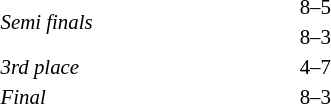<table style="width:100%; font-size:87%;">
<tr>
<th width=6%></th>
<th width=8%></th>
<th width=5%></th>
</tr>
<tr>
<td rowspan=2><em>Semi finals</em></td>
<td align=right><strong></strong></td>
<td align=center>8–5</td>
<td></td>
</tr>
<tr>
<td align=right><strong></strong></td>
<td align=center>8–3</td>
<td></td>
</tr>
<tr>
<td><em>3rd place</em></td>
<td align=right></td>
<td align=center>4–7</td>
<td><strong></strong></td>
</tr>
<tr>
<td><em>Final</em></td>
<td align=right><strong></strong></td>
<td align=center>8–3</td>
<td></td>
</tr>
</table>
